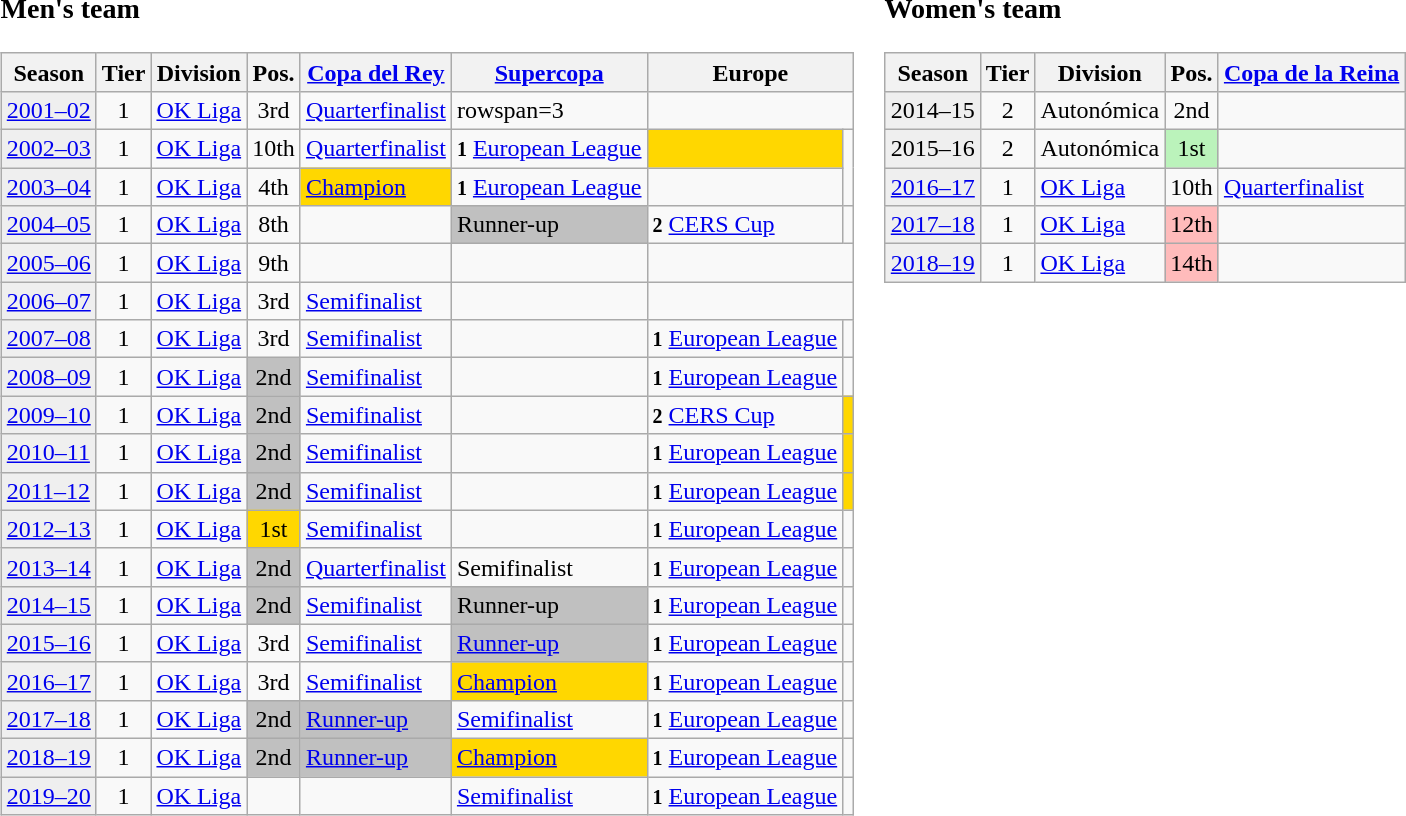<table>
<tr>
<td valign=top width=0%><br><h3>Men's team</h3><table class="wikitable">
<tr>
<th>Season</th>
<th>Tier</th>
<th>Division</th>
<th>Pos.</th>
<th><a href='#'>Copa del Rey</a></th>
<th><a href='#'>Supercopa</a></th>
<th colspan=2>Europe</th>
</tr>
<tr>
<td style="background:#efefef;"><a href='#'>2001–02</a></td>
<td align="center">1</td>
<td><a href='#'>OK Liga</a></td>
<td align="center">3rd</td>
<td><a href='#'>Quarterfinalist</a></td>
<td>rowspan=3 </td>
<td colspan=2></td>
</tr>
<tr>
<td style="background:#efefef;"><a href='#'>2002–03</a></td>
<td align="center">1</td>
<td><a href='#'>OK Liga</a></td>
<td align="center">10th</td>
<td><a href='#'>Quarterfinalist</a></td>
<td><small><strong>1</strong></small> <a href='#'>European League</a></td>
<td bgcolor=gold align=center></td>
</tr>
<tr>
<td style="background:#efefef;"><a href='#'>2003–04</a></td>
<td align="center">1</td>
<td><a href='#'>OK Liga</a></td>
<td align="center">4th</td>
<td bgcolor=gold><a href='#'>Champion</a></td>
<td><small><strong>1</strong></small> <a href='#'>European League</a></td>
<td align=center></td>
</tr>
<tr>
<td style="background:#efefef;"><a href='#'>2004–05</a></td>
<td align="center">1</td>
<td><a href='#'>OK Liga</a></td>
<td align="center">8th</td>
<td></td>
<td bgcolor=silver>Runner-up</td>
<td><small><strong>2</strong></small> <a href='#'>CERS Cup</a></td>
<td align=center></td>
</tr>
<tr>
<td style="background:#efefef;"><a href='#'>2005–06</a></td>
<td align="center">1</td>
<td><a href='#'>OK Liga</a></td>
<td align="center">9th</td>
<td></td>
<td></td>
<td colspan=2></td>
</tr>
<tr>
<td style="background:#efefef;"><a href='#'>2006–07</a></td>
<td align="center">1</td>
<td><a href='#'>OK Liga</a></td>
<td align="center">3rd</td>
<td><a href='#'>Semifinalist</a></td>
<td></td>
<td colspan=2></td>
</tr>
<tr>
<td style="background:#efefef;"><a href='#'>2007–08</a></td>
<td align="center">1</td>
<td><a href='#'>OK Liga</a></td>
<td align="center">3rd</td>
<td><a href='#'>Semifinalist</a></td>
<td></td>
<td><small><strong>1</strong></small> <a href='#'>European League</a></td>
<td align=center></td>
</tr>
<tr>
<td style="background:#efefef;"><a href='#'>2008–09</a></td>
<td align="center">1</td>
<td><a href='#'>OK Liga</a></td>
<td align="center" bgcolor=silver>2nd</td>
<td><a href='#'>Semifinalist</a></td>
<td></td>
<td><small><strong>1</strong></small> <a href='#'>European League</a></td>
<td align=center></td>
</tr>
<tr>
<td style="background:#efefef;"><a href='#'>2009–10</a></td>
<td align="center">1</td>
<td><a href='#'>OK Liga</a></td>
<td align="center" bgcolor=silver>2nd</td>
<td><a href='#'>Semifinalist</a></td>
<td></td>
<td><small><strong>2</strong></small> <a href='#'>CERS Cup</a></td>
<td bgcolor=gold align=center></td>
</tr>
<tr>
<td style="background:#efefef;"><a href='#'>2010–11</a></td>
<td align="center">1</td>
<td><a href='#'>OK Liga</a></td>
<td align="center" bgcolor=silver>2nd</td>
<td><a href='#'>Semifinalist</a></td>
<td></td>
<td><small><strong>1</strong></small> <a href='#'>European League</a></td>
<td bgcolor=gold align=center></td>
</tr>
<tr>
<td style="background:#efefef;"><a href='#'>2011–12</a></td>
<td align="center">1</td>
<td><a href='#'>OK Liga</a></td>
<td align="center" bgcolor=silver>2nd</td>
<td><a href='#'>Semifinalist</a></td>
<td></td>
<td><small><strong>1</strong></small> <a href='#'>European League</a></td>
<td bgcolor=gold align=center></td>
</tr>
<tr>
<td style="background:#efefef;"><a href='#'>2012–13</a></td>
<td align="center">1</td>
<td><a href='#'>OK Liga</a></td>
<td align="center" bgcolor=gold>1st</td>
<td><a href='#'>Semifinalist</a></td>
<td></td>
<td><small><strong>1</strong></small> <a href='#'>European League</a></td>
<td align=center></td>
</tr>
<tr>
<td style="background:#efefef;"><a href='#'>2013–14</a></td>
<td align="center">1</td>
<td><a href='#'>OK Liga</a></td>
<td align="center" bgcolor=silver>2nd</td>
<td><a href='#'>Quarterfinalist</a></td>
<td>Semifinalist</td>
<td><small><strong>1</strong></small> <a href='#'>European League</a></td>
<td align=center></td>
</tr>
<tr>
<td style="background:#efefef;"><a href='#'>2014–15</a></td>
<td align="center">1</td>
<td><a href='#'>OK Liga</a></td>
<td align="center" bgcolor=silver>2nd</td>
<td><a href='#'>Semifinalist</a></td>
<td bgcolor=silver>Runner-up</td>
<td><small><strong>1</strong></small> <a href='#'>European League</a></td>
<td align=center></td>
</tr>
<tr>
<td style="background:#efefef;"><a href='#'>2015–16</a></td>
<td align="center">1</td>
<td><a href='#'>OK Liga</a></td>
<td align="center">3rd</td>
<td><a href='#'>Semifinalist</a></td>
<td bgcolor=silver><a href='#'>Runner-up</a></td>
<td><small><strong>1</strong></small> <a href='#'>European League</a></td>
<td align=center></td>
</tr>
<tr>
<td style="background:#efefef;"><a href='#'>2016–17</a></td>
<td align="center">1</td>
<td><a href='#'>OK Liga</a></td>
<td align="center">3rd</td>
<td><a href='#'>Semifinalist</a></td>
<td bgcolor=gold><a href='#'>Champion</a></td>
<td><small><strong>1</strong></small> <a href='#'>European League</a></td>
<td align=center></td>
</tr>
<tr>
<td style="background:#efefef;"><a href='#'>2017–18</a></td>
<td align="center">1</td>
<td><a href='#'>OK Liga</a></td>
<td bgcolor=silver align=center>2nd</td>
<td bgcolor=silver><a href='#'>Runner-up</a></td>
<td><a href='#'>Semifinalist</a></td>
<td><small><strong>1</strong></small> <a href='#'>European League</a></td>
<td align=center></td>
</tr>
<tr>
<td style="background:#efefef;"><a href='#'>2018–19</a></td>
<td align="center">1</td>
<td><a href='#'>OK Liga</a></td>
<td align=center bgcolor=silver>2nd</td>
<td bgcolor=silver><a href='#'>Runner-up</a></td>
<td bgcolor=gold><a href='#'>Champion</a></td>
<td><small><strong>1</strong></small> <a href='#'>European League</a></td>
<td align=center></td>
</tr>
<tr>
<td style="background:#efefef;"><a href='#'>2019–20</a></td>
<td align="center">1</td>
<td><a href='#'>OK Liga</a></td>
<td align=center></td>
<td></td>
<td><a href='#'>Semifinalist</a></td>
<td><small><strong>1</strong></small> <a href='#'>European League</a></td>
<td align=center></td>
</tr>
</table>
</td>
<td valign=top width=0%><br><h3>Women's team</h3><table class="wikitable">
<tr>
<th>Season</th>
<th>Tier</th>
<th>Division</th>
<th>Pos.</th>
<th><a href='#'>Copa de la Reina</a></th>
</tr>
<tr>
<td style="background:#efefef;">2014–15</td>
<td align="center">2</td>
<td>Autonómica</td>
<td align="center">2nd</td>
<td></td>
</tr>
<tr>
<td style="background:#efefef;">2015–16</td>
<td align="center">2</td>
<td>Autonómica</td>
<td align="center" bgcolor=#BBF3BB>1st</td>
<td></td>
</tr>
<tr>
<td style="background:#efefef;"><a href='#'>2016–17</a></td>
<td align="center">1</td>
<td><a href='#'>OK Liga</a></td>
<td align="center">10th</td>
<td><a href='#'>Quarterfinalist</a></td>
</tr>
<tr>
<td style="background:#efefef;"><a href='#'>2017–18</a></td>
<td align="center">1</td>
<td><a href='#'>OK Liga</a></td>
<td align="center" bgcolor=#FFBBBB>12th</td>
<td></td>
</tr>
<tr>
<td style="background:#efefef;"><a href='#'>2018–19</a></td>
<td align="center">1</td>
<td><a href='#'>OK Liga</a></td>
<td align="center" bgcolor=#FFBBBB>14th</td>
<td></td>
</tr>
</table>
</td>
</tr>
</table>
